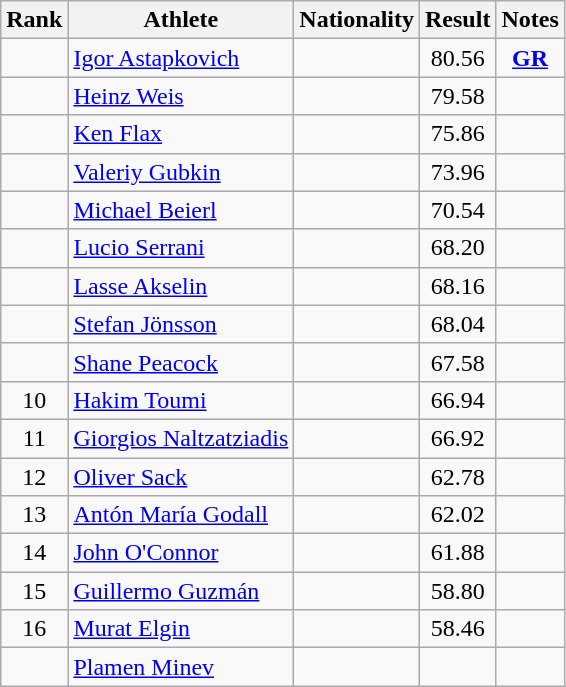<table class="wikitable sortable" style="text-align:center">
<tr>
<th>Rank</th>
<th>Athlete</th>
<th>Nationality</th>
<th>Result</th>
<th>Notes</th>
</tr>
<tr>
<td></td>
<td align=left><a href='#'>Igor Astapkovich</a></td>
<td align=left></td>
<td>80.56</td>
<td><strong><a href='#'>GR</a></strong></td>
</tr>
<tr>
<td></td>
<td align=left><a href='#'>Heinz Weis</a></td>
<td align=left></td>
<td>79.58</td>
<td></td>
</tr>
<tr>
<td></td>
<td align=left><a href='#'>Ken Flax</a></td>
<td align=left></td>
<td>75.86</td>
<td></td>
</tr>
<tr>
<td></td>
<td align=left><a href='#'>Valeriy Gubkin</a></td>
<td align=left></td>
<td>73.96</td>
<td></td>
</tr>
<tr>
<td></td>
<td align=left><a href='#'>Michael Beierl</a></td>
<td align=left></td>
<td>70.54</td>
<td></td>
</tr>
<tr>
<td></td>
<td align=left><a href='#'>Lucio Serrani</a></td>
<td align=left></td>
<td>68.20</td>
<td></td>
</tr>
<tr>
<td></td>
<td align=left><a href='#'>Lasse Akselin</a></td>
<td align=left></td>
<td>68.16</td>
<td></td>
</tr>
<tr>
<td></td>
<td align=left><a href='#'>Stefan Jönsson</a></td>
<td align=left></td>
<td>68.04</td>
<td></td>
</tr>
<tr>
<td></td>
<td align=left><a href='#'>Shane Peacock</a></td>
<td align=left></td>
<td>67.58</td>
<td></td>
</tr>
<tr>
<td>10</td>
<td align=left><a href='#'>Hakim Toumi</a></td>
<td align=left></td>
<td>66.94</td>
<td></td>
</tr>
<tr>
<td>11</td>
<td align=left><a href='#'>Giorgios Naltzatziadis</a></td>
<td align=left></td>
<td>66.92</td>
<td></td>
</tr>
<tr>
<td>12</td>
<td align=left><a href='#'>Oliver Sack</a></td>
<td align=left></td>
<td>62.78</td>
<td></td>
</tr>
<tr>
<td>13</td>
<td align=left><a href='#'>Antón María Godall</a></td>
<td align=left></td>
<td>62.02</td>
<td></td>
</tr>
<tr>
<td>14</td>
<td align=left><a href='#'>John O'Connor</a></td>
<td align=left></td>
<td>61.88</td>
<td></td>
</tr>
<tr>
<td>15</td>
<td align=left><a href='#'>Guillermo Guzmán</a></td>
<td align=left></td>
<td>58.80</td>
<td></td>
</tr>
<tr>
<td>16</td>
<td align=left><a href='#'>Murat Elgin</a></td>
<td align=left></td>
<td>58.46</td>
<td></td>
</tr>
<tr>
<td></td>
<td align=left><a href='#'>Plamen Minev</a></td>
<td align=left></td>
<td></td>
<td></td>
</tr>
</table>
